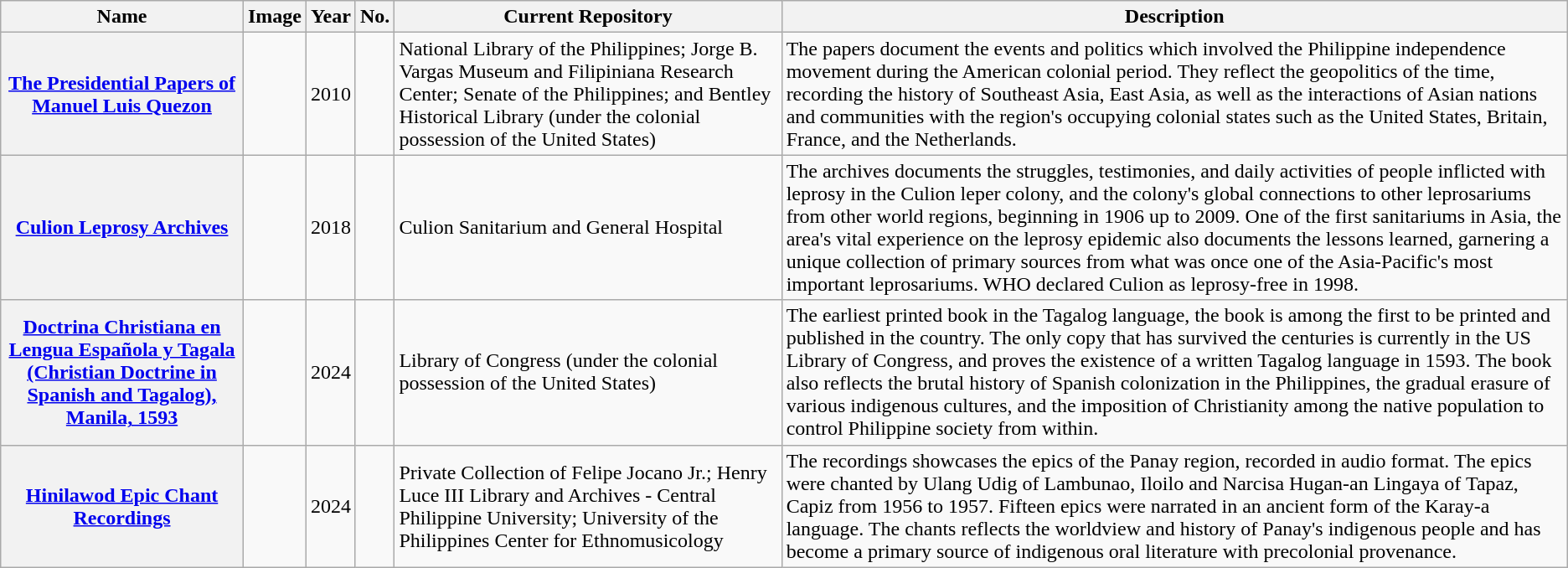<table class="wikitable sortable plainrowheaders">
<tr>
<th>Name</th>
<th class="unsortable">Image</th>
<th>Year</th>
<th>No.</th>
<th class="unsortable">Current Repository</th>
<th class="unsortable">Description</th>
</tr>
<tr>
<th scope="row"><a href='#'>The Presidential Papers of Manuel Luis Quezon</a></th>
<td></td>
<td>2010</td>
<td></td>
<td>National Library of the Philippines; Jorge B. Vargas Museum and Filipiniana Research Center; Senate of the Philippines; and Bentley Historical Library (under the colonial possession of the United States)</td>
<td>The papers document the events and politics which involved the Philippine independence movement during the American colonial period. They reflect the geopolitics of the time, recording the history of Southeast Asia, East Asia, as well as the interactions of Asian nations and communities with the region's occupying colonial states such as the United States, Britain, France, and the Netherlands.</td>
</tr>
<tr>
<th scope="row"><a href='#'>Culion Leprosy Archives</a></th>
<td></td>
<td>2018</td>
<td></td>
<td>Culion Sanitarium and General Hospital</td>
<td>The archives documents the struggles, testimonies, and daily activities of people inflicted with leprosy in the Culion leper colony, and the colony's global connections to other leprosariums from other world regions, beginning in 1906 up to 2009. One of the first sanitariums in Asia, the area's vital experience on the leprosy epidemic also documents the lessons learned, garnering a unique collection of primary sources from what was once one of the Asia-Pacific's most important leprosariums. WHO declared Culion as leprosy-free in 1998.</td>
</tr>
<tr>
<th scope="row"><a href='#'>Doctrina Christiana en Lengua Española y Tagala (Christian Doctrine in Spanish and Tagalog), Manila, 1593</a></th>
<td></td>
<td>2024</td>
<td></td>
<td>Library of Congress (under the colonial possession of the United States)</td>
<td>The earliest printed book in the Tagalog language, the book is among the first to be printed and published in the country. The only copy that has survived the centuries is currently in the US Library of Congress, and proves the existence of a written Tagalog language in 1593. The book also reflects the brutal history of Spanish colonization in the Philippines, the gradual erasure of various indigenous cultures, and the imposition of Christianity among the native population to control Philippine society from within.</td>
</tr>
<tr>
<th scope="row"><a href='#'>Hinilawod Epic Chant Recordings</a></th>
<td></td>
<td>2024</td>
<td></td>
<td>Private Collection of Felipe Jocano Jr.; Henry Luce III Library and Archives - Central Philippine University; University of the Philippines Center for Ethnomusicology</td>
<td>The recordings showcases the epics of the Panay region, recorded in audio format. The epics were chanted by Ulang Udig of Lambunao, Iloilo and Narcisa Hugan-an Lingaya of Tapaz, Capiz from 1956 to 1957. Fifteen epics were narrated in an ancient form of the Karay-a language. The chants reflects the worldview and history of Panay's indigenous people and has become a primary source of indigenous oral literature with precolonial provenance.</td>
</tr>
</table>
